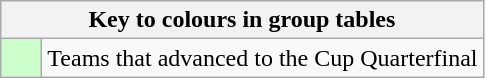<table class="wikitable" style="text-align: center;">
<tr>
<th colspan=2>Key to colours in group tables</th>
</tr>
<tr>
<td style="background:#cfc; width:20px;"></td>
<td align=left>Teams that advanced to the Cup Quarterfinal</td>
</tr>
</table>
